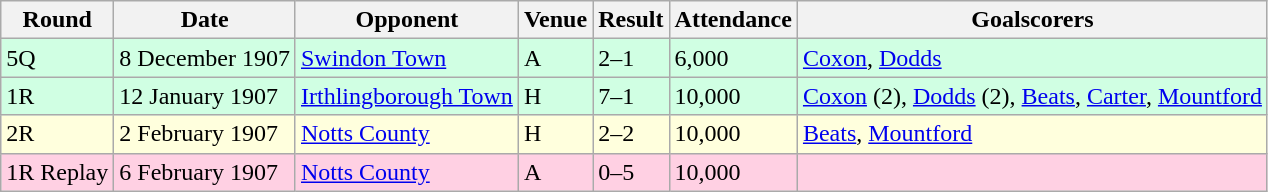<table class="wikitable">
<tr>
<th>Round</th>
<th>Date</th>
<th>Opponent</th>
<th>Venue</th>
<th>Result</th>
<th>Attendance</th>
<th>Goalscorers</th>
</tr>
<tr style="background-color: #d0ffe3;">
<td>5Q</td>
<td>8 December 1907</td>
<td><a href='#'>Swindon Town</a></td>
<td>A</td>
<td>2–1</td>
<td>6,000</td>
<td><a href='#'>Coxon</a>, <a href='#'>Dodds</a></td>
</tr>
<tr style="background-color: #d0ffe3;">
<td>1R</td>
<td>12 January 1907</td>
<td><a href='#'>Irthlingborough Town</a></td>
<td>H</td>
<td>7–1</td>
<td>10,000</td>
<td><a href='#'>Coxon</a> (2), <a href='#'>Dodds</a> (2), <a href='#'>Beats</a>, <a href='#'>Carter</a>, <a href='#'>Mountford</a></td>
</tr>
<tr style="background-color: #ffffdd;">
<td>2R</td>
<td>2 February 1907</td>
<td><a href='#'>Notts County</a></td>
<td>H</td>
<td>2–2</td>
<td>10,000</td>
<td><a href='#'>Beats</a>, <a href='#'>Mountford</a></td>
</tr>
<tr style="background-color: #ffd0e3;">
<td>1R Replay</td>
<td>6 February 1907</td>
<td><a href='#'>Notts County</a></td>
<td>A</td>
<td>0–5</td>
<td>10,000</td>
<td></td>
</tr>
</table>
